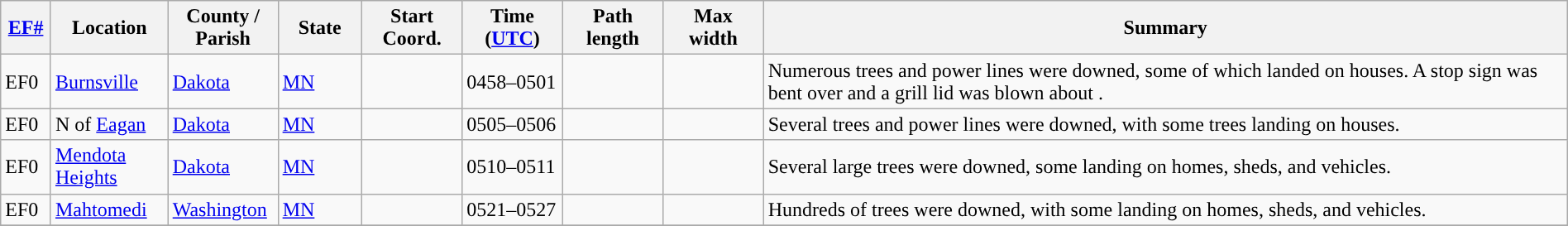<table class="wikitable sortable" style="width:100%;">
<tr>
<th scope="col" width="3%" align="center"><a href='#'>EF#</a></th>
<th scope="col" width="7%" align="center" class="unsortable">Location</th>
<th scope="col" width="6%" align="center" class="unsortable">County / Parish</th>
<th scope="col" width="5%" align="center">State</th>
<th scope="col" width="6%" align="center">Start Coord.</th>
<th scope="col" width="6%" align="center">Time (<a href='#'>UTC</a>)</th>
<th scope="col" width="6%" align="center">Path length</th>
<th scope="col" width="6%" align="center">Max width</th>
<th scope="col" width="48%" class="unsortable" align="center">Summary</th>
</tr>
<tr>
<td>EF0</td>
<td><a href='#'>Burnsville</a></td>
<td><a href='#'>Dakota</a></td>
<td><a href='#'>MN</a></td>
<td></td>
<td>0458–0501</td>
<td></td>
<td></td>
<td>Numerous trees and power lines were downed, some of which landed on houses. A stop sign was bent over and a grill lid was blown about .</td>
</tr>
<tr>
<td>EF0</td>
<td>N of <a href='#'>Eagan</a></td>
<td><a href='#'>Dakota</a></td>
<td><a href='#'>MN</a></td>
<td></td>
<td>0505–0506</td>
<td></td>
<td></td>
<td>Several trees and power lines were downed, with some trees landing on houses.</td>
</tr>
<tr>
<td>EF0</td>
<td><a href='#'>Mendota Heights</a></td>
<td><a href='#'>Dakota</a></td>
<td><a href='#'>MN</a></td>
<td></td>
<td>0510–0511</td>
<td></td>
<td></td>
<td>Several large trees were downed, some landing on homes, sheds, and vehicles.</td>
</tr>
<tr>
<td>EF0</td>
<td><a href='#'>Mahtomedi</a></td>
<td><a href='#'>Washington</a></td>
<td><a href='#'>MN</a></td>
<td></td>
<td>0521–0527</td>
<td></td>
<td></td>
<td>Hundreds of trees were downed, with some landing on homes, sheds, and vehicles.</td>
</tr>
<tr>
</tr>
</table>
